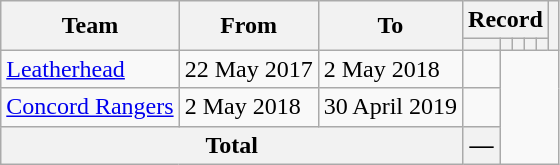<table class=wikitable style="text-align: center">
<tr>
<th rowspan=2>Team</th>
<th rowspan=2>From</th>
<th rowspan=2>To</th>
<th colspan=5>Record</th>
<th rowspan=2></th>
</tr>
<tr>
<th></th>
<th></th>
<th></th>
<th></th>
<th></th>
</tr>
<tr>
<td align=left><a href='#'>Leatherhead</a></td>
<td align=left>22 May 2017</td>
<td align=left>2 May 2018<br></td>
<td></td>
</tr>
<tr>
<td align=left><a href='#'>Concord Rangers</a></td>
<td align=left>2 May 2018</td>
<td align=left>30 April 2019<br></td>
<td></td>
</tr>
<tr>
<th colspan=3>Total<br></th>
<th>—</th>
</tr>
</table>
